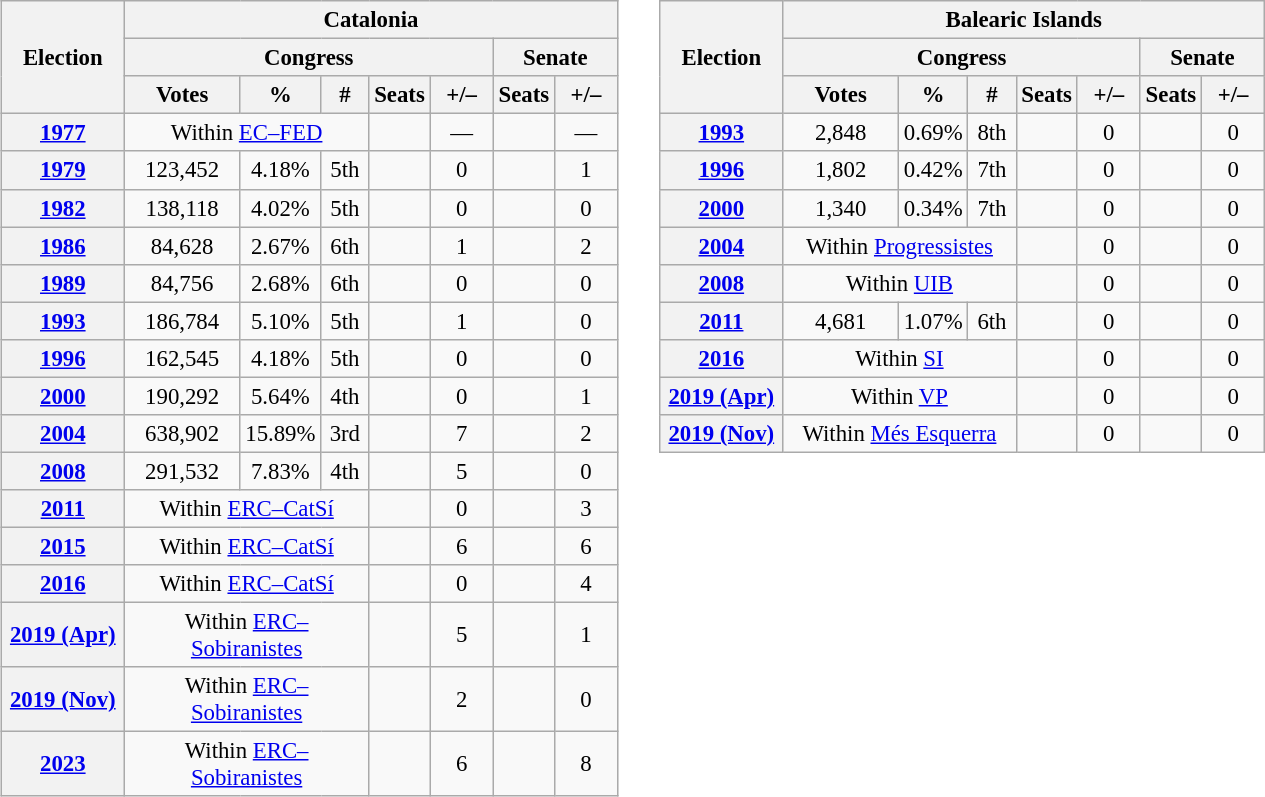<table>
<tr>
<td style="vertical-align:top"><br><table class="wikitable" style="font-size:95%; text-align:center;">
<tr>
<th rowspan="3" width="75">Election</th>
<th colspan="7">Catalonia</th>
</tr>
<tr>
<th colspan="5">Congress</th>
<th colspan="2">Senate</th>
</tr>
<tr>
<th width="70">Votes</th>
<th width="35">%</th>
<th width="25">#</th>
<th>Seats</th>
<th width="35">+/–</th>
<th>Seats</th>
<th width="35">+/–</th>
</tr>
<tr>
<th><a href='#'>1977</a></th>
<td colspan="3">Within <a href='#'>EC–FED</a></td>
<td></td>
<td>—</td>
<td></td>
<td>—</td>
</tr>
<tr>
<th><a href='#'>1979</a></th>
<td>123,452</td>
<td>4.18%</td>
<td>5th</td>
<td></td>
<td>0</td>
<td></td>
<td>1</td>
</tr>
<tr>
<th><a href='#'>1982</a></th>
<td>138,118</td>
<td>4.02%</td>
<td>5th</td>
<td></td>
<td>0</td>
<td></td>
<td>0</td>
</tr>
<tr>
<th><a href='#'>1986</a></th>
<td>84,628</td>
<td>2.67%</td>
<td>6th</td>
<td></td>
<td>1</td>
<td></td>
<td>2</td>
</tr>
<tr>
<th><a href='#'>1989</a></th>
<td>84,756</td>
<td>2.68%</td>
<td>6th</td>
<td></td>
<td>0</td>
<td></td>
<td>0</td>
</tr>
<tr>
<th><a href='#'>1993</a></th>
<td>186,784</td>
<td>5.10%</td>
<td>5th</td>
<td></td>
<td>1</td>
<td></td>
<td>0</td>
</tr>
<tr>
<th><a href='#'>1996</a></th>
<td>162,545</td>
<td>4.18%</td>
<td>5th</td>
<td></td>
<td>0</td>
<td></td>
<td>0</td>
</tr>
<tr>
<th><a href='#'>2000</a></th>
<td>190,292</td>
<td>5.64%</td>
<td>4th</td>
<td></td>
<td>0</td>
<td></td>
<td>1</td>
</tr>
<tr>
<th><a href='#'>2004</a></th>
<td>638,902</td>
<td>15.89%</td>
<td>3rd</td>
<td></td>
<td>7</td>
<td></td>
<td>2</td>
</tr>
<tr>
<th><a href='#'>2008</a></th>
<td>291,532</td>
<td>7.83%</td>
<td>4th</td>
<td></td>
<td>5</td>
<td></td>
<td>0</td>
</tr>
<tr>
<th><a href='#'>2011</a></th>
<td colspan="3">Within <a href='#'>ERC–CatSí</a></td>
<td></td>
<td>0</td>
<td></td>
<td>3</td>
</tr>
<tr>
<th><a href='#'>2015</a></th>
<td colspan="3">Within <a href='#'>ERC–CatSí</a></td>
<td></td>
<td>6</td>
<td></td>
<td>6</td>
</tr>
<tr>
<th><a href='#'>2016</a></th>
<td colspan="3">Within <a href='#'>ERC–CatSí</a></td>
<td></td>
<td>0</td>
<td></td>
<td>4</td>
</tr>
<tr>
<th><a href='#'>2019 (Apr)</a></th>
<td colspan="3">Within <a href='#'>ERC–Sobiranistes</a></td>
<td></td>
<td>5</td>
<td></td>
<td>1</td>
</tr>
<tr>
<th><a href='#'>2019 (Nov)</a></th>
<td colspan="3">Within <a href='#'>ERC–Sobiranistes</a></td>
<td></td>
<td>2</td>
<td></td>
<td>0</td>
</tr>
<tr>
<th><a href='#'>2023</a></th>
<td colspan="3">Within <a href='#'>ERC–Sobiranistes</a></td>
<td></td>
<td>6</td>
<td></td>
<td>8</td>
</tr>
</table>
</td>
<td colwidth="1em"> </td>
<td style="vertical-align:top"><br><table class="wikitable" style="font-size:95%; text-align:center;">
<tr>
<th rowspan="3" width="75">Election</th>
<th colspan="7">Balearic Islands</th>
</tr>
<tr>
<th colspan="5">Congress</th>
<th colspan="2">Senate</th>
</tr>
<tr>
<th width="70">Votes</th>
<th width="35">%</th>
<th width="25">#</th>
<th>Seats</th>
<th width="35">+/–</th>
<th>Seats</th>
<th width="35">+/–</th>
</tr>
<tr>
<th><a href='#'>1993</a></th>
<td>2,848</td>
<td>0.69%</td>
<td>8th</td>
<td></td>
<td>0</td>
<td></td>
<td>0</td>
</tr>
<tr>
<th><a href='#'>1996</a></th>
<td>1,802</td>
<td>0.42%</td>
<td>7th</td>
<td></td>
<td>0</td>
<td></td>
<td>0</td>
</tr>
<tr>
<th><a href='#'>2000</a></th>
<td>1,340</td>
<td>0.34%</td>
<td>7th</td>
<td></td>
<td>0</td>
<td></td>
<td>0</td>
</tr>
<tr>
<th><a href='#'>2004</a></th>
<td colspan="3">Within <a href='#'>Progressistes</a></td>
<td></td>
<td>0</td>
<td></td>
<td>0</td>
</tr>
<tr>
<th><a href='#'>2008</a></th>
<td colspan="3">Within <a href='#'>UIB</a></td>
<td></td>
<td>0</td>
<td></td>
<td>0</td>
</tr>
<tr>
<th><a href='#'>2011</a></th>
<td>4,681</td>
<td>1.07%</td>
<td>6th</td>
<td></td>
<td>0</td>
<td></td>
<td>0</td>
</tr>
<tr>
<th><a href='#'>2016</a></th>
<td colspan="3">Within <a href='#'>SI</a></td>
<td></td>
<td>0</td>
<td></td>
<td>0</td>
</tr>
<tr>
<th><a href='#'>2019 (Apr)</a></th>
<td colspan="3">Within <a href='#'>VP</a></td>
<td></td>
<td>0</td>
<td></td>
<td>0</td>
</tr>
<tr>
<th><a href='#'>2019 (Nov)</a></th>
<td colspan="3">Within <a href='#'>Més Esquerra</a></td>
<td></td>
<td>0</td>
<td></td>
<td>0</td>
</tr>
</table>
</td>
</tr>
</table>
